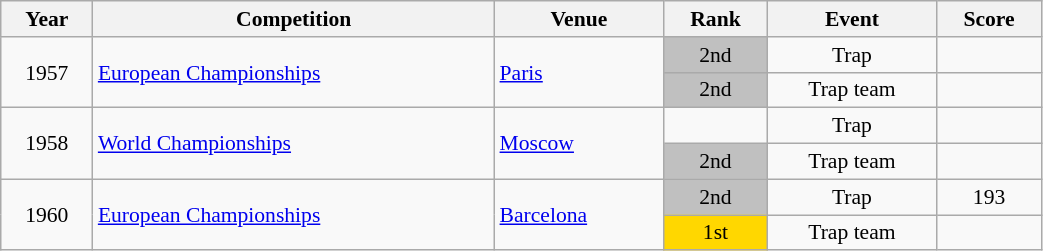<table class="wikitable sortable" width=55% style="font-size:90%; text-align:center;">
<tr>
<th>Year</th>
<th>Competition</th>
<th>Venue</th>
<th>Rank</th>
<th>Event</th>
<th>Score</th>
</tr>
<tr>
<td rowspan=2>1957</td>
<td align=left rowspan=2><a href='#'>European Championships</a></td>
<td align=left rowspan=2> <a href='#'>Paris</a></td>
<td bgcolor=silver>2nd</td>
<td>Trap</td>
<td></td>
</tr>
<tr>
<td bgcolor=silver>2nd</td>
<td>Trap team</td>
<td></td>
</tr>
<tr>
<td rowspan=2>1958</td>
<td align=left rowspan=2><a href='#'>World Championships</a></td>
<td align=left rowspan=2> <a href='#'>Moscow</a></td>
<td></td>
<td>Trap</td>
<td></td>
</tr>
<tr>
<td bgcolor=silver>2nd</td>
<td>Trap team</td>
<td></td>
</tr>
<tr>
<td rowspan=2>1960</td>
<td align=left rowspan=2><a href='#'>European Championships</a></td>
<td align=left rowspan=2> <a href='#'>Barcelona</a></td>
<td bgcolor=silver>2nd</td>
<td>Trap</td>
<td>193</td>
</tr>
<tr>
<td bgcolor=gold>1st</td>
<td>Trap team</td>
<td></td>
</tr>
</table>
